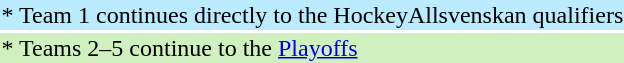<table>
<tr style="background: #BBEBFF;">
<td>* Team 1 continues directly to the HockeyAllsvenskan qualifiers</td>
</tr>
<tr style="background: #D0F0C0;">
<td>* Teams 2–5 continue to the <a href='#'>Playoffs</a></td>
</tr>
</table>
